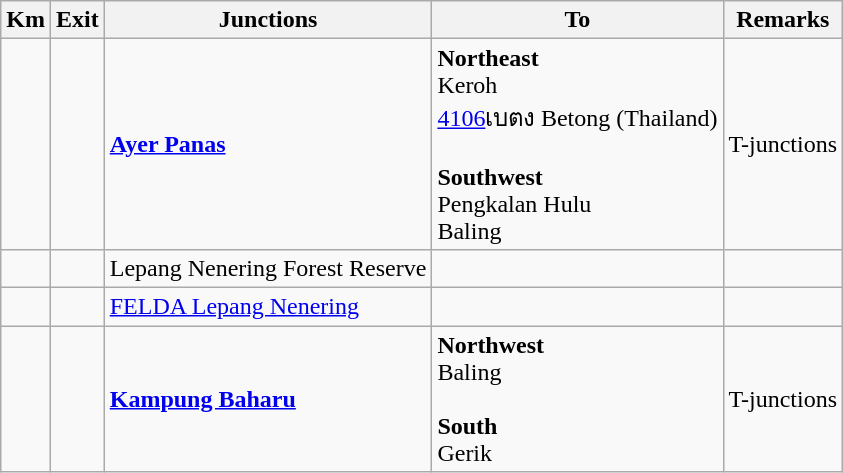<table class="wikitable">
<tr>
<th>Km</th>
<th>Exit</th>
<th>Junctions</th>
<th>To</th>
<th>Remarks</th>
</tr>
<tr>
<td></td>
<td></td>
<td><strong><a href='#'>Ayer Panas</a></strong></td>
<td><strong>Northeast</strong><br> Keroh<br><a href='#'>4106</a>เบตง Betong (Thailand)<br><br><strong>Southwest</strong><br> Pengkalan Hulu<br> Baling</td>
<td>T-junctions</td>
</tr>
<tr>
<td></td>
<td></td>
<td>Lepang Nenering Forest Reserve</td>
<td></td>
<td></td>
</tr>
<tr>
<td></td>
<td></td>
<td><a href='#'>FELDA Lepang Nenering</a></td>
<td></td>
<td></td>
</tr>
<tr>
<td></td>
<td></td>
<td><strong><a href='#'>Kampung Baharu</a></strong></td>
<td><strong>Northwest</strong><br> Baling<br><br><strong>South</strong><br> Gerik</td>
<td>T-junctions</td>
</tr>
</table>
